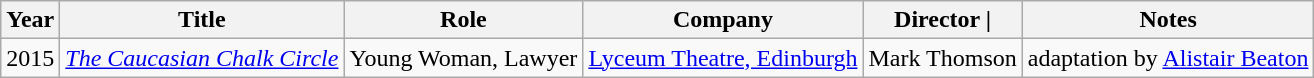<table class="wikitable plain sortable">
<tr>
<th scope="col">Year</th>
<th scope="col">Title</th>
<th scope="col">Role</th>
<th scope="col">Company</th>
<th scope="col">Director |</th>
<th scope="col" class="unsortable">Notes</th>
</tr>
<tr>
<td>2015</td>
<td><em><a href='#'>The Caucasian Chalk Circle</a></em></td>
<td>Young Woman, Lawyer</td>
<td><a href='#'>Lyceum Theatre, Edinburgh</a></td>
<td>Mark Thomson</td>
<td>adaptation by <a href='#'>Alistair Beaton</a></td>
</tr>
</table>
